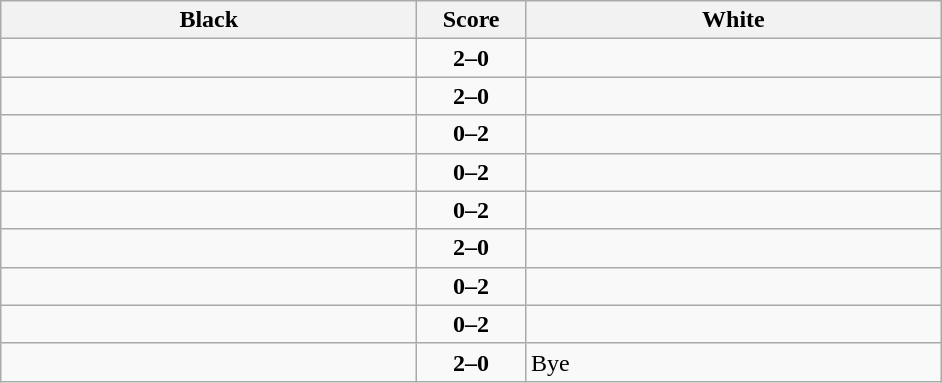<table class="wikitable" style="text-align: center;">
<tr>
<th align="right" width="270">Black</th>
<th width="65">Score</th>
<th align="left" width="270">White</th>
</tr>
<tr>
<td align=left><strong><br></strong></td>
<td align=center><strong>2–0</strong></td>
<td align=left><br></td>
</tr>
<tr>
<td align=left><strong><br></strong></td>
<td align=center><strong>2–0</strong></td>
<td align=left><br></td>
</tr>
<tr>
<td align=left><br></td>
<td align=center><strong>0–2</strong></td>
<td align=left><strong><br></strong></td>
</tr>
<tr>
<td align=left><br></td>
<td align=center><strong>0–2</strong></td>
<td align=left><strong><br></strong></td>
</tr>
<tr>
<td align=left><br></td>
<td align=center><strong>0–2</strong></td>
<td align=left><strong><br></strong></td>
</tr>
<tr>
<td align=left><strong><br></strong></td>
<td align=center><strong>2–0</strong></td>
<td align=left><br></td>
</tr>
<tr>
<td align=left><br></td>
<td align=center><strong>0–2</strong></td>
<td align=left><strong><br></strong></td>
</tr>
<tr>
<td align=left><br></td>
<td align=center><strong>0–2</strong></td>
<td align=left><strong><br></strong></td>
</tr>
<tr>
<td align=left><strong><br></strong></td>
<td align=center><strong>2–0</strong></td>
<td align=left>Bye</td>
</tr>
</table>
